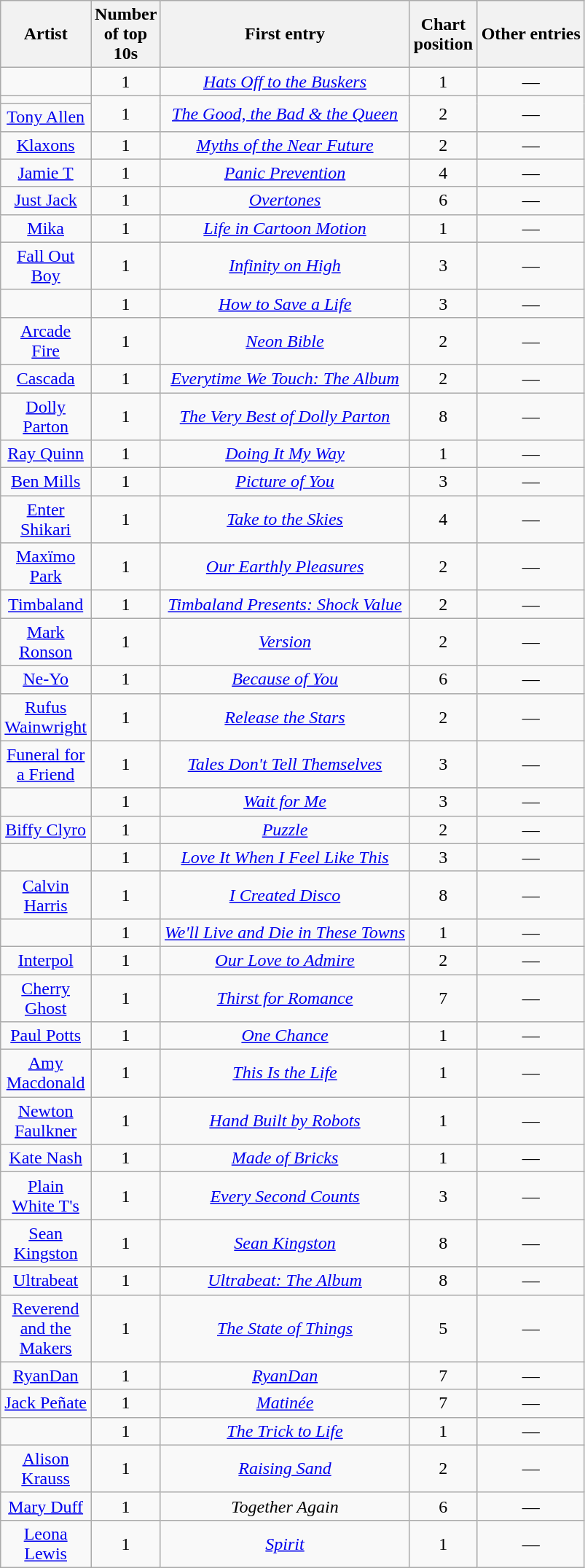<table class="wikitable sortable mw-collapsible mw-collapsed" style="text-align: center;">
<tr>
<th scope="col" style="width:55px;">Artist</th>
<th scope="col" style="width:55px;" data-sort-type="number">Number of top 10s</th>
<th scope="col" style="text-align:center;">First entry</th>
<th scope="col" style="width:55px;" data-sort-type="number">Chart position</th>
<th scope="col" style="text-align:center;">Other entries</th>
</tr>
<tr>
<td></td>
<td>1</td>
<td><em><a href='#'>Hats Off to the Buskers</a></em></td>
<td>1</td>
<td>—</td>
</tr>
<tr>
<td></td>
<td rowspan="2">1</td>
<td rowspan="2"><em><a href='#'>The Good, the Bad & the Queen</a></em></td>
<td rowspan="2">2</td>
<td rowspan="2">—</td>
</tr>
<tr>
<td><a href='#'>Tony Allen</a></td>
</tr>
<tr>
<td><a href='#'>Klaxons</a></td>
<td>1</td>
<td><em><a href='#'>Myths of the Near Future</a></em></td>
<td>2</td>
<td>—</td>
</tr>
<tr>
<td><a href='#'>Jamie T</a></td>
<td>1</td>
<td><em><a href='#'>Panic Prevention</a></em></td>
<td>4</td>
<td>—</td>
</tr>
<tr>
<td><a href='#'>Just Jack</a></td>
<td>1</td>
<td><em><a href='#'>Overtones</a></em></td>
<td>6</td>
<td>—</td>
</tr>
<tr>
<td><a href='#'>Mika</a></td>
<td>1</td>
<td><em><a href='#'>Life in Cartoon Motion</a></em></td>
<td>1</td>
<td>—</td>
</tr>
<tr>
<td><a href='#'>Fall Out Boy</a></td>
<td>1</td>
<td><em><a href='#'>Infinity on High</a></em></td>
<td>3</td>
<td>—</td>
</tr>
<tr>
<td></td>
<td>1</td>
<td><em><a href='#'>How to Save a Life</a></em></td>
<td>3</td>
<td>—</td>
</tr>
<tr>
<td><a href='#'>Arcade Fire</a></td>
<td>1</td>
<td><em><a href='#'>Neon Bible</a></em></td>
<td>2</td>
<td>—</td>
</tr>
<tr>
<td><a href='#'>Cascada</a></td>
<td>1</td>
<td><em><a href='#'>Everytime We Touch: The Album</a></em></td>
<td>2</td>
<td>—</td>
</tr>
<tr>
<td><a href='#'>Dolly Parton</a></td>
<td>1</td>
<td><em><a href='#'>The Very Best of Dolly Parton</a></em></td>
<td>8</td>
<td>—</td>
</tr>
<tr>
<td><a href='#'>Ray Quinn</a></td>
<td>1</td>
<td><em><a href='#'>Doing It My Way</a></em></td>
<td>1</td>
<td>—</td>
</tr>
<tr>
<td><a href='#'>Ben Mills</a></td>
<td>1</td>
<td><em><a href='#'>Picture of You</a></em></td>
<td>3</td>
<td>—</td>
</tr>
<tr>
<td><a href='#'>Enter Shikari</a></td>
<td>1</td>
<td><em><a href='#'>Take to the Skies</a></em></td>
<td>4</td>
<td>—</td>
</tr>
<tr>
<td><a href='#'>Maxïmo Park</a></td>
<td>1</td>
<td><em><a href='#'>Our Earthly Pleasures</a></em></td>
<td>2</td>
<td>—</td>
</tr>
<tr>
<td><a href='#'>Timbaland</a></td>
<td>1</td>
<td><em><a href='#'>Timbaland Presents: Shock Value</a></em></td>
<td>2</td>
<td>—</td>
</tr>
<tr>
<td><a href='#'>Mark Ronson</a></td>
<td>1</td>
<td><em><a href='#'>Version</a></em></td>
<td>2</td>
<td>—</td>
</tr>
<tr>
<td><a href='#'>Ne-Yo</a></td>
<td>1</td>
<td><em><a href='#'>Because of You</a></em></td>
<td>6</td>
<td>—</td>
</tr>
<tr>
<td><a href='#'>Rufus Wainwright</a></td>
<td>1</td>
<td><em><a href='#'>Release the Stars</a></em></td>
<td>2</td>
<td>—</td>
</tr>
<tr>
<td><a href='#'>Funeral for a Friend</a></td>
<td>1</td>
<td><em><a href='#'>Tales Don't Tell Themselves</a></em></td>
<td>3</td>
<td>—</td>
</tr>
<tr>
<td></td>
<td>1</td>
<td><em><a href='#'>Wait for Me</a></em></td>
<td>3</td>
<td>—</td>
</tr>
<tr>
<td><a href='#'>Biffy Clyro</a></td>
<td>1</td>
<td><em><a href='#'>Puzzle</a></em></td>
<td>2</td>
<td>—</td>
</tr>
<tr>
<td></td>
<td>1</td>
<td><em><a href='#'>Love It When I Feel Like This</a></em></td>
<td>3</td>
<td>—</td>
</tr>
<tr>
<td><a href='#'>Calvin Harris</a></td>
<td>1</td>
<td><em><a href='#'>I Created Disco</a></em></td>
<td>8</td>
<td>—</td>
</tr>
<tr>
<td></td>
<td>1</td>
<td><em><a href='#'>We'll Live and Die in These Towns</a></em></td>
<td>1</td>
<td>—</td>
</tr>
<tr>
<td><a href='#'>Interpol</a></td>
<td>1</td>
<td><em><a href='#'>Our Love to Admire</a></em></td>
<td>2</td>
<td>—</td>
</tr>
<tr>
<td><a href='#'>Cherry Ghost</a></td>
<td>1</td>
<td><em><a href='#'>Thirst for Romance</a></em></td>
<td>7</td>
<td>—</td>
</tr>
<tr>
<td><a href='#'>Paul Potts</a></td>
<td>1</td>
<td><em><a href='#'>One Chance</a></em></td>
<td>1</td>
<td>—</td>
</tr>
<tr>
<td><a href='#'>Amy Macdonald</a></td>
<td>1</td>
<td><em><a href='#'>This Is the Life</a></em></td>
<td>1</td>
<td>—</td>
</tr>
<tr>
<td><a href='#'>Newton Faulkner</a></td>
<td>1</td>
<td><em><a href='#'>Hand Built by Robots</a></em></td>
<td>1</td>
<td>—</td>
</tr>
<tr>
<td><a href='#'>Kate Nash</a></td>
<td>1</td>
<td><em><a href='#'>Made of Bricks</a></em></td>
<td>1</td>
<td>—</td>
</tr>
<tr>
<td><a href='#'>Plain White T's</a></td>
<td>1</td>
<td><em><a href='#'>Every Second Counts</a></em></td>
<td>3</td>
<td>—</td>
</tr>
<tr>
<td><a href='#'>Sean Kingston</a></td>
<td>1</td>
<td><em><a href='#'>Sean Kingston</a></em></td>
<td>8</td>
<td>—</td>
</tr>
<tr>
<td><a href='#'>Ultrabeat</a></td>
<td>1</td>
<td><em><a href='#'>Ultrabeat: The Album</a></em></td>
<td>8</td>
<td>—</td>
</tr>
<tr>
<td><a href='#'>Reverend and the Makers</a></td>
<td>1</td>
<td><em><a href='#'>The State of Things</a></em></td>
<td>5</td>
<td>—</td>
</tr>
<tr>
<td><a href='#'>RyanDan</a></td>
<td>1</td>
<td><em><a href='#'>RyanDan</a></em></td>
<td>7</td>
<td>—</td>
</tr>
<tr>
<td><a href='#'>Jack Peñate</a></td>
<td>1</td>
<td><em><a href='#'>Matinée</a></em></td>
<td>7</td>
<td>—</td>
</tr>
<tr>
<td></td>
<td>1</td>
<td><em><a href='#'>The Trick to Life</a></em></td>
<td>1</td>
<td>—</td>
</tr>
<tr>
<td><a href='#'>Alison Krauss</a></td>
<td>1</td>
<td><em><a href='#'>Raising Sand</a></em></td>
<td>2</td>
<td>—</td>
</tr>
<tr>
<td><a href='#'>Mary Duff</a></td>
<td>1</td>
<td><em>Together Again</em></td>
<td>6</td>
<td>—</td>
</tr>
<tr>
<td><a href='#'>Leona Lewis</a></td>
<td>1</td>
<td><em><a href='#'>Spirit</a></em></td>
<td>1</td>
<td>—</td>
</tr>
</table>
